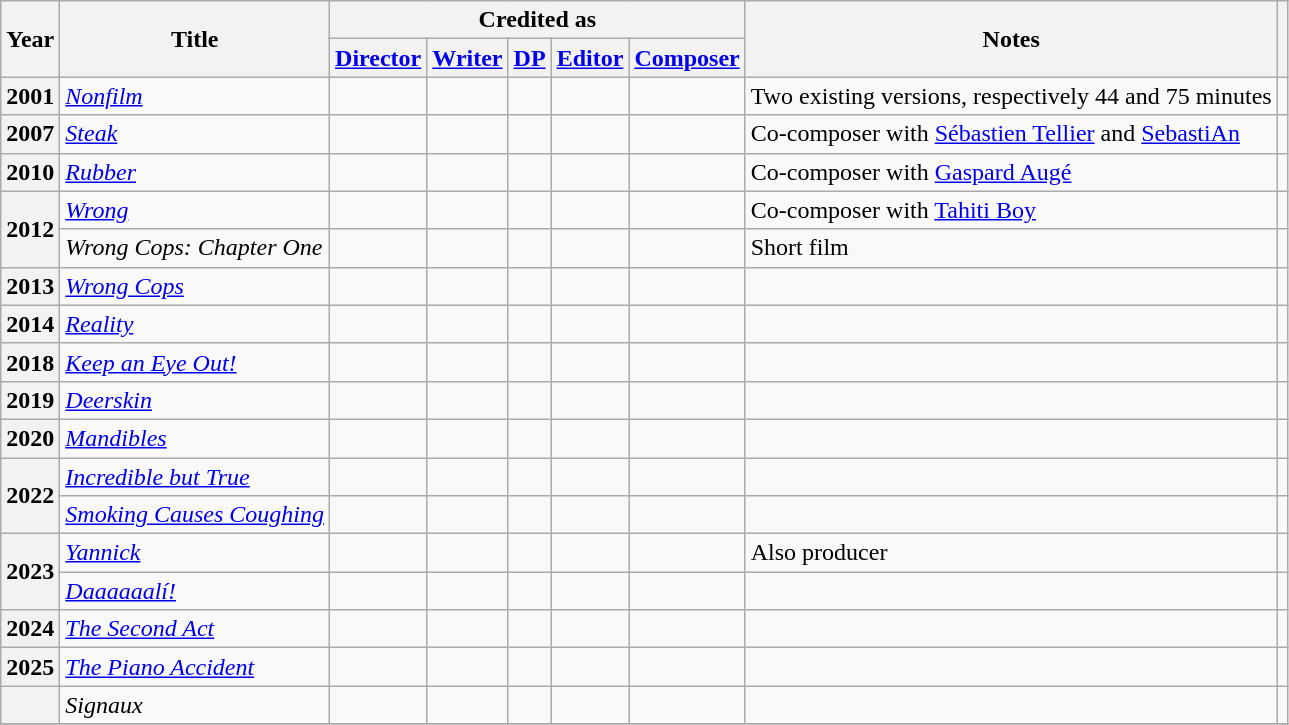<table class="wikitable sortable plainrowheaders">
<tr>
<th rowspan="2" scope="col">Year</th>
<th rowspan="2" scope="col">Title</th>
<th colspan="5" scope="col">Credited as</th>
<th rowspan="2" scope="col">Notes</th>
<th rowspan="2" scope="col"></th>
</tr>
<tr>
<th scope="col"><a href='#'>Director</a></th>
<th scope="col"><a href='#'>Writer</a></th>
<th scope="col"><a href='#'>DP</a></th>
<th scope="col"><a href='#'>Editor</a></th>
<th scope="col"><a href='#'>Composer</a></th>
</tr>
<tr id="Nonfilm">
<th scope="row">2001</th>
<td><em><a href='#'>Nonfilm</a></em></td>
<td></td>
<td></td>
<td></td>
<td></td>
<td></td>
<td>Two existing versions, respectively 44 and 75 minutes</td>
<td></td>
</tr>
<tr id="Steak">
<th scope="row">2007</th>
<td><em><a href='#'>Steak</a></em></td>
<td></td>
<td></td>
<td></td>
<td></td>
<td></td>
<td>Co-composer with <a href='#'>Sébastien Tellier</a> and <a href='#'>SebastiAn</a></td>
<td></td>
</tr>
<tr>
<th scope="row">2010</th>
<td><em><a href='#'>Rubber</a></em></td>
<td></td>
<td></td>
<td></td>
<td></td>
<td></td>
<td>Co-composer with <a href='#'>Gaspard Augé</a></td>
<td></td>
</tr>
<tr>
<th scope="row" rowspan="2">2012</th>
<td><em><a href='#'>Wrong</a></em></td>
<td></td>
<td></td>
<td></td>
<td></td>
<td></td>
<td>Co-composer with <a href='#'>Tahiti Boy</a></td>
<td></td>
</tr>
<tr>
<td scope="row"><em>Wrong Cops: Chapter One</em></td>
<td></td>
<td></td>
<td></td>
<td></td>
<td></td>
<td>Short film</td>
<td></td>
</tr>
<tr>
<th scope="row">2013</th>
<td><em><a href='#'>Wrong Cops</a></em></td>
<td></td>
<td></td>
<td></td>
<td></td>
<td></td>
<td></td>
<td></td>
</tr>
<tr>
<th scope="row">2014</th>
<td><em><a href='#'>Reality</a></em></td>
<td></td>
<td></td>
<td></td>
<td></td>
<td></td>
<td></td>
<td></td>
</tr>
<tr>
<th scope="row">2018</th>
<td><em><a href='#'>Keep an Eye Out!</a></em></td>
<td></td>
<td></td>
<td></td>
<td></td>
<td></td>
<td></td>
<td></td>
</tr>
<tr>
<th scope="row">2019</th>
<td><em><a href='#'>Deerskin</a></em></td>
<td></td>
<td></td>
<td></td>
<td></td>
<td></td>
<td></td>
<td></td>
</tr>
<tr>
<th scope="row">2020</th>
<td><em><a href='#'>Mandibles</a></em></td>
<td></td>
<td></td>
<td></td>
<td></td>
<td></td>
<td></td>
<td></td>
</tr>
<tr>
<th scope="row" rowspan="2">2022</th>
<td><em><a href='#'>Incredible but True</a></em></td>
<td></td>
<td></td>
<td></td>
<td></td>
<td></td>
<td></td>
<td></td>
</tr>
<tr>
<td scope="row"><em><a href='#'>Smoking Causes Coughing</a></em></td>
<td></td>
<td></td>
<td></td>
<td></td>
<td></td>
<td></td>
<td></td>
</tr>
<tr>
<th scope="row" rowspan="2">2023</th>
<td><em><a href='#'>Yannick</a></em></td>
<td></td>
<td></td>
<td></td>
<td></td>
<td></td>
<td>Also producer</td>
<td></td>
</tr>
<tr>
<td><em><a href='#'>Daaaaaalí!</a></em></td>
<td></td>
<td></td>
<td></td>
<td></td>
<td></td>
<td></td>
<td></td>
</tr>
<tr>
<th scope="row">2024</th>
<td><em><a href='#'>The Second Act</a></em></td>
<td></td>
<td></td>
<td></td>
<td></td>
<td></td>
<td></td>
<td></td>
</tr>
<tr>
<th scope="row">2025</th>
<td><em><a href='#'>The Piano Accident</a></em></td>
<td></td>
<td></td>
<td></td>
<td></td>
<td></td>
<td></td>
<td></td>
</tr>
<tr>
<th scope="row"></th>
<td><em>Signaux</em></td>
<td></td>
<td></td>
<td></td>
<td></td>
<td></td>
<td></td>
<td></td>
</tr>
<tr>
</tr>
</table>
